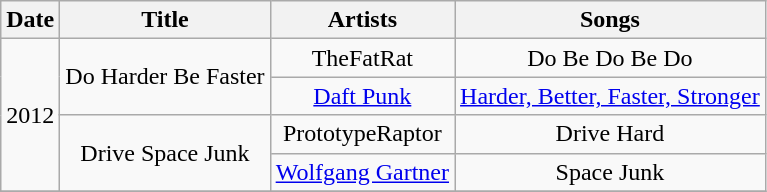<table class="wikitable plainrowheaders" style="text-align:center;">
<tr>
<th scope="col">Date</th>
<th scope="col">Title</th>
<th scope="col">Artists</th>
<th scope="col">Songs</th>
</tr>
<tr>
<td rowspan="4">2012</td>
<td rowspan="2">Do Harder Be Faster</td>
<td rowspan="1">TheFatRat</td>
<td rowspan="1">Do Be Do Be Do</td>
</tr>
<tr>
<td rowspan="1"><a href='#'>Daft Punk</a></td>
<td rowspan="1"><a href='#'>Harder, Better, Faster, Stronger</a></td>
</tr>
<tr>
<td rowspan="2">Drive Space Junk</td>
<td rowspan="1">PrototypeRaptor</td>
<td rowspan="1">Drive Hard</td>
</tr>
<tr>
<td rowspan="1"><a href='#'>Wolfgang Gartner</a></td>
<td rowspan="1">Space Junk</td>
</tr>
<tr>
</tr>
</table>
